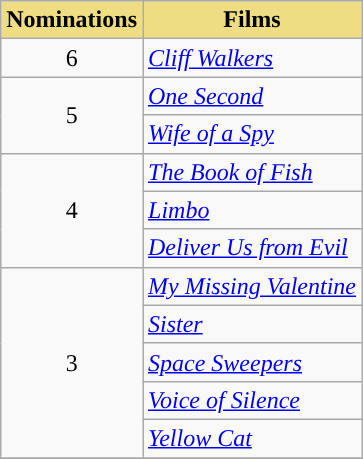<table class="wikitable" align="center">
<tr>
<th style="background:#EEDD82;" align="center">Nominations</th>
<th style="background:#EEDD82;" align="center">Films</th>
</tr>
<tr>
<td style="text-align:center">6</td>
<td><em><a href='#'>Cliff Walkers</a></em></td>
</tr>
<tr>
<td rowspan="2" style="text-align:center">5</td>
<td><em><a href='#'>One Second</a></em></td>
</tr>
<tr>
<td><em><a href='#'>Wife of a Spy</a></em></td>
</tr>
<tr>
<td rowspan="3" style="text-align:center">4</td>
<td><em><a href='#'>The Book of Fish</a></em></td>
</tr>
<tr>
<td><em><a href='#'>Limbo</a></em></td>
</tr>
<tr>
<td><em><a href='#'>Deliver Us from Evil</a></em></td>
</tr>
<tr>
<td rowspan="5" style="text-align:center">3</td>
<td><em><a href='#'>My Missing Valentine</a></em></td>
</tr>
<tr>
<td><em><a href='#'>Sister</a></em></td>
</tr>
<tr>
<td><em><a href='#'>Space Sweepers</a></em></td>
</tr>
<tr>
<td><em><a href='#'>Voice of Silence</a></em></td>
</tr>
<tr>
<td><em><a href='#'>Yellow Cat</a></em></td>
</tr>
<tr>
</tr>
</table>
